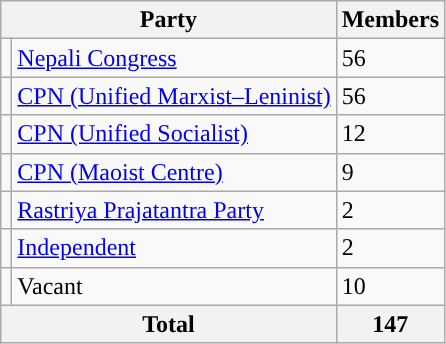<table class="wikitable">
<tr>
<th colspan="2">Party</th>
<th>Members</th>
</tr>
<tr>
<td style="background-color:"><br></td>
<td><a href='#'>Nepali Congress</a></td>
<td>56</td>
</tr>
<tr>
<td style="background-color:"><br></td>
<td><a href='#'>CPN (Unified Marxist–Leninist)</a></td>
<td>56</td>
</tr>
<tr>
<td style="background-color:"><br></td>
<td><a href='#'>CPN (Unified Socialist)</a></td>
<td>12</td>
</tr>
<tr>
<td style="background-color:"><br></td>
<td><a href='#'>CPN (Maoist Centre)</a></td>
<td>9</td>
</tr>
<tr>
<td style="background-color:"><br></td>
<td><a href='#'>Rastriya Prajatantra Party</a></td>
<td>2</td>
</tr>
<tr>
<td style="background-color:"><br></td>
<td><a href='#'>Independent</a></td>
<td>2</td>
</tr>
<tr>
<td></td>
<td>Vacant</td>
<td>10</td>
</tr>
<tr>
<th colspan="2">Total</th>
<th>147</th>
</tr>
</table>
